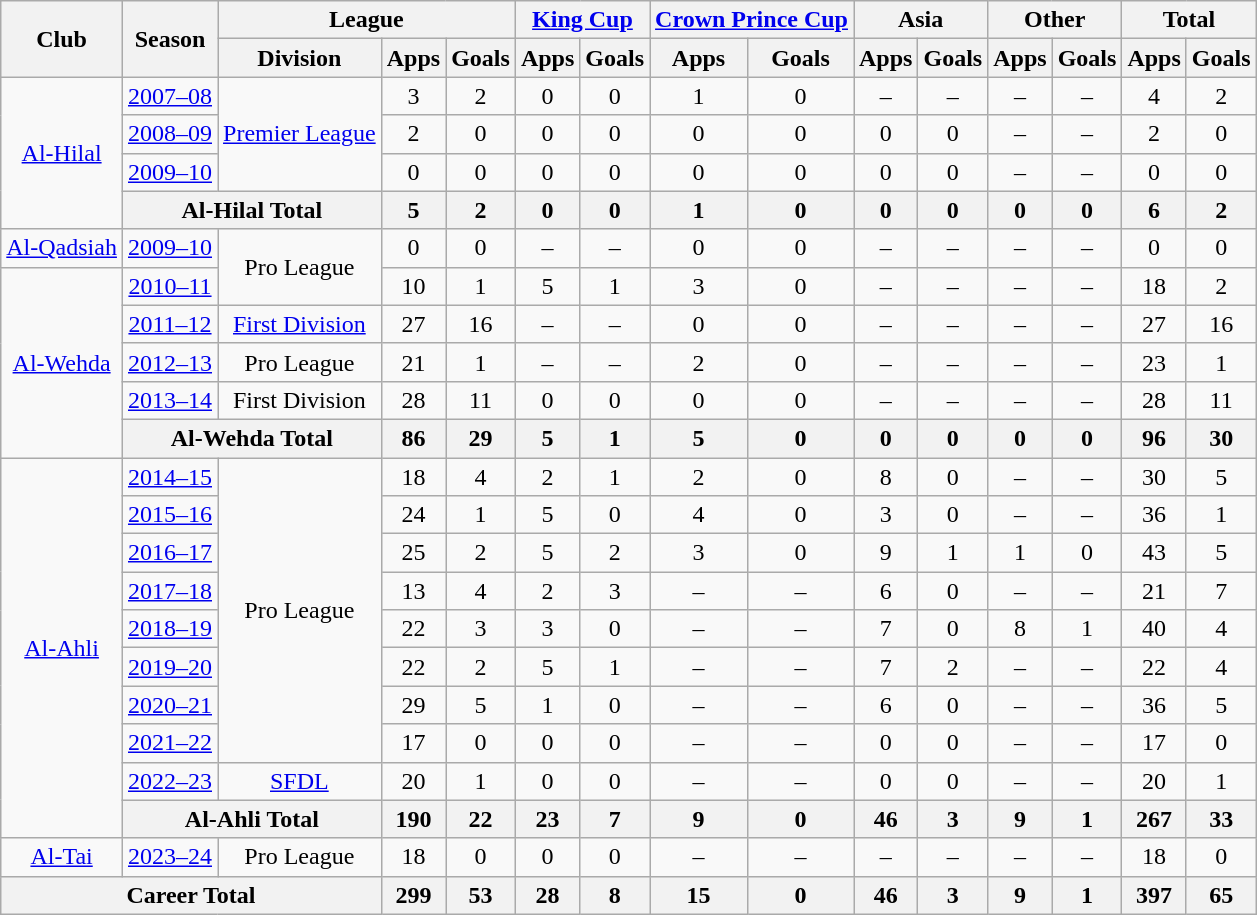<table class="wikitable" style="text-align: center;">
<tr>
<th rowspan="2">Club</th>
<th rowspan="2">Season</th>
<th colspan="3">League</th>
<th colspan="2"><a href='#'>King Cup</a></th>
<th colspan="2"><a href='#'>Crown Prince Cup</a> </th>
<th colspan="2">Asia</th>
<th colspan="2">Other</th>
<th colspan="2">Total</th>
</tr>
<tr>
<th>Division</th>
<th>Apps</th>
<th>Goals</th>
<th>Apps</th>
<th>Goals</th>
<th>Apps</th>
<th>Goals</th>
<th>Apps</th>
<th>Goals</th>
<th>Apps</th>
<th>Goals</th>
<th>Apps</th>
<th>Goals</th>
</tr>
<tr>
<td rowspan="4"><a href='#'>Al-Hilal</a></td>
<td><a href='#'>2007–08</a></td>
<td rowspan="3"><a href='#'>Premier League</a></td>
<td>3</td>
<td>2</td>
<td>0</td>
<td>0</td>
<td>1</td>
<td>0</td>
<td>–</td>
<td>–</td>
<td>–</td>
<td>–</td>
<td>4</td>
<td>2</td>
</tr>
<tr>
<td><a href='#'>2008–09</a></td>
<td>2</td>
<td>0</td>
<td>0</td>
<td>0</td>
<td>0</td>
<td>0</td>
<td>0</td>
<td>0</td>
<td>–</td>
<td>–</td>
<td>2</td>
<td>0</td>
</tr>
<tr>
<td><a href='#'>2009–10</a></td>
<td>0</td>
<td>0</td>
<td>0</td>
<td>0</td>
<td>0</td>
<td>0</td>
<td>0</td>
<td>0</td>
<td>–</td>
<td>–</td>
<td>0</td>
<td>0</td>
</tr>
<tr>
<th colspan="2">Al-Hilal Total</th>
<th>5</th>
<th>2</th>
<th>0</th>
<th>0</th>
<th>1</th>
<th>0</th>
<th>0</th>
<th>0</th>
<th>0</th>
<th>0</th>
<th>6</th>
<th>2</th>
</tr>
<tr>
<td rowspan="1"><a href='#'>Al-Qadsiah</a></td>
<td><a href='#'>2009–10</a></td>
<td rowspan="2">Pro League</td>
<td>0</td>
<td>0</td>
<td>–</td>
<td>–</td>
<td>0</td>
<td>0</td>
<td>–</td>
<td>–</td>
<td>–</td>
<td>–</td>
<td>0</td>
<td>0</td>
</tr>
<tr>
<td rowspan="5"><a href='#'>Al-Wehda</a></td>
<td><a href='#'>2010–11</a></td>
<td>10</td>
<td>1</td>
<td>5</td>
<td>1</td>
<td>3</td>
<td>0</td>
<td>–</td>
<td>–</td>
<td>–</td>
<td>–</td>
<td>18</td>
<td>2</td>
</tr>
<tr>
<td><a href='#'>2011–12</a></td>
<td><a href='#'>First Division</a></td>
<td>27</td>
<td>16</td>
<td>–</td>
<td>–</td>
<td>0</td>
<td>0</td>
<td>–</td>
<td>–</td>
<td>–</td>
<td>–</td>
<td>27</td>
<td>16</td>
</tr>
<tr>
<td><a href='#'>2012–13</a></td>
<td>Pro League</td>
<td>21</td>
<td>1</td>
<td>–</td>
<td>–</td>
<td>2</td>
<td>0</td>
<td>–</td>
<td>–</td>
<td>–</td>
<td>–</td>
<td>23</td>
<td>1</td>
</tr>
<tr>
<td><a href='#'>2013–14</a></td>
<td>First Division</td>
<td>28</td>
<td>11</td>
<td>0</td>
<td>0</td>
<td>0</td>
<td>0</td>
<td>–</td>
<td>–</td>
<td>–</td>
<td>–</td>
<td>28</td>
<td>11</td>
</tr>
<tr>
<th colspan="2">Al-Wehda Total</th>
<th>86</th>
<th>29</th>
<th>5</th>
<th>1</th>
<th>5</th>
<th>0</th>
<th>0</th>
<th>0</th>
<th>0</th>
<th>0</th>
<th>96</th>
<th>30</th>
</tr>
<tr>
<td rowspan="10"><a href='#'>Al-Ahli</a></td>
<td><a href='#'>2014–15</a></td>
<td rowspan="8">Pro League</td>
<td>18</td>
<td>4</td>
<td>2</td>
<td>1</td>
<td>2</td>
<td>0</td>
<td>8</td>
<td>0</td>
<td>–</td>
<td>–</td>
<td>30</td>
<td>5</td>
</tr>
<tr>
<td><a href='#'>2015–16</a></td>
<td>24</td>
<td>1</td>
<td>5</td>
<td>0</td>
<td>4</td>
<td>0</td>
<td>3</td>
<td>0</td>
<td>–</td>
<td>–</td>
<td>36</td>
<td>1</td>
</tr>
<tr>
<td><a href='#'>2016–17</a></td>
<td>25</td>
<td>2</td>
<td>5</td>
<td>2</td>
<td>3</td>
<td>0</td>
<td>9</td>
<td>1</td>
<td>1</td>
<td>0</td>
<td>43</td>
<td>5</td>
</tr>
<tr>
<td><a href='#'>2017–18</a></td>
<td>13</td>
<td>4</td>
<td>2</td>
<td>3</td>
<td>–</td>
<td>–</td>
<td>6</td>
<td>0</td>
<td>–</td>
<td>–</td>
<td>21</td>
<td>7</td>
</tr>
<tr>
<td><a href='#'>2018–19</a></td>
<td>22</td>
<td>3</td>
<td>3</td>
<td>0</td>
<td>–</td>
<td>–</td>
<td>7</td>
<td>0</td>
<td>8</td>
<td>1</td>
<td>40</td>
<td>4</td>
</tr>
<tr>
<td><a href='#'>2019–20</a></td>
<td>22</td>
<td>2</td>
<td>5</td>
<td>1</td>
<td>–</td>
<td>–</td>
<td>7</td>
<td>2</td>
<td>–</td>
<td>–</td>
<td>22</td>
<td>4</td>
</tr>
<tr>
<td><a href='#'>2020–21</a></td>
<td>29</td>
<td>5</td>
<td>1</td>
<td>0</td>
<td>–</td>
<td>–</td>
<td>6</td>
<td>0</td>
<td>–</td>
<td>–</td>
<td>36</td>
<td>5</td>
</tr>
<tr>
<td><a href='#'>2021–22</a></td>
<td>17</td>
<td>0</td>
<td>0</td>
<td>0</td>
<td>–</td>
<td>–</td>
<td>0</td>
<td>0</td>
<td>–</td>
<td>–</td>
<td>17</td>
<td>0</td>
</tr>
<tr>
<td><a href='#'>2022–23</a></td>
<td><a href='#'>SFDL</a></td>
<td>20</td>
<td>1</td>
<td>0</td>
<td>0</td>
<td>–</td>
<td>–</td>
<td>0</td>
<td>0</td>
<td>–</td>
<td>–</td>
<td>20</td>
<td>1</td>
</tr>
<tr>
<th colspan="2">Al-Ahli Total</th>
<th>190</th>
<th>22</th>
<th>23</th>
<th>7</th>
<th>9</th>
<th>0</th>
<th>46</th>
<th>3</th>
<th>9</th>
<th>1</th>
<th>267</th>
<th>33</th>
</tr>
<tr>
<td rowspan="1"><a href='#'>Al-Tai</a></td>
<td><a href='#'>2023–24</a></td>
<td rowspan="1">Pro League</td>
<td>18</td>
<td>0</td>
<td>0</td>
<td>0</td>
<td>–</td>
<td>–</td>
<td>–</td>
<td>–</td>
<td>–</td>
<td>–</td>
<td>18</td>
<td>0</td>
</tr>
<tr>
<th colspan="3">Career Total</th>
<th>299</th>
<th>53</th>
<th>28</th>
<th>8</th>
<th>15</th>
<th>0</th>
<th>46</th>
<th>3</th>
<th>9</th>
<th>1</th>
<th>397</th>
<th>65</th>
</tr>
</table>
